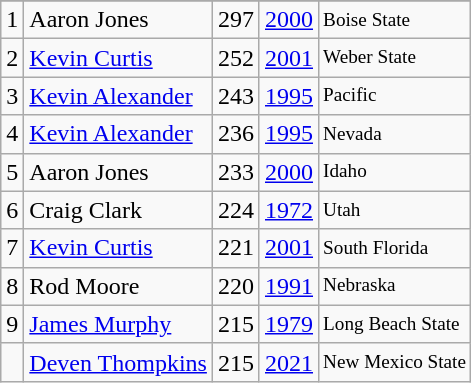<table class="wikitable">
<tr>
</tr>
<tr>
<td>1</td>
<td>Aaron Jones</td>
<td>297</td>
<td><a href='#'>2000</a></td>
<td style="font-size:80%;">Boise State</td>
</tr>
<tr>
<td>2</td>
<td><a href='#'>Kevin Curtis</a></td>
<td>252</td>
<td><a href='#'>2001</a></td>
<td style="font-size:80%;">Weber State</td>
</tr>
<tr>
<td>3</td>
<td><a href='#'>Kevin Alexander</a></td>
<td>243</td>
<td><a href='#'>1995</a></td>
<td style="font-size:80%;">Pacific</td>
</tr>
<tr>
<td>4</td>
<td><a href='#'>Kevin Alexander</a></td>
<td>236</td>
<td><a href='#'>1995</a></td>
<td style="font-size:80%;">Nevada</td>
</tr>
<tr>
<td>5</td>
<td>Aaron Jones</td>
<td>233</td>
<td><a href='#'>2000</a></td>
<td style="font-size:80%;">Idaho</td>
</tr>
<tr>
<td>6</td>
<td>Craig Clark</td>
<td>224</td>
<td><a href='#'>1972</a></td>
<td style="font-size:80%;">Utah</td>
</tr>
<tr>
<td>7</td>
<td><a href='#'>Kevin Curtis</a></td>
<td>221</td>
<td><a href='#'>2001</a></td>
<td style="font-size:80%;">South Florida</td>
</tr>
<tr>
<td>8</td>
<td>Rod Moore</td>
<td>220</td>
<td><a href='#'>1991</a></td>
<td style="font-size:80%;">Nebraska</td>
</tr>
<tr>
<td>9</td>
<td><a href='#'>James Murphy</a></td>
<td>215</td>
<td><a href='#'>1979</a></td>
<td style="font-size:80%;">Long Beach State</td>
</tr>
<tr>
<td></td>
<td><a href='#'>Deven Thompkins</a></td>
<td>215</td>
<td><a href='#'>2021</a></td>
<td style="font-size:80%;">New Mexico State</td>
</tr>
</table>
